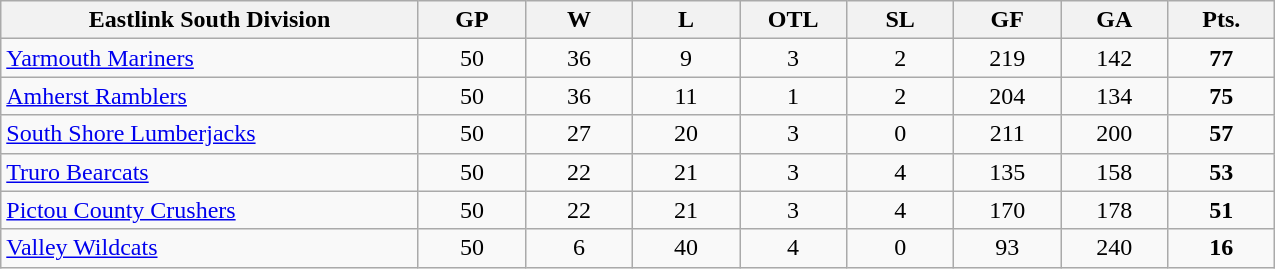<table class="wikitable sortable">
<tr>
<td class="unsortable" align=center bgcolor=#F2F2F2 style="width: 16.94em"><strong>Eastlink South Division</strong></td>
<th style="width: 4em">GP</th>
<th style="width: 4em">W</th>
<th style="width: 4em">L</th>
<th style="width: 4em">OTL</th>
<th style="width: 4em">SL</th>
<th style="width: 4em">GF</th>
<th style="width: 4em">GA</th>
<th style="width: 4em">Pts.</th>
</tr>
<tr align=center>
<td align=left><a href='#'>Yarmouth Mariners</a></td>
<td> 50</td>
<td> 36</td>
<td> 9</td>
<td> 3</td>
<td> 2</td>
<td> 219</td>
<td> 142</td>
<td> <strong>77</strong></td>
</tr>
<tr align=center>
<td align=left><a href='#'>Amherst Ramblers</a></td>
<td>50</td>
<td>36</td>
<td>11</td>
<td>1</td>
<td>2</td>
<td>204</td>
<td>134</td>
<td><strong>75</strong></td>
</tr>
<tr align=center>
<td align=left><a href='#'>South Shore Lumberjacks</a></td>
<td>50</td>
<td>27</td>
<td>20</td>
<td>3</td>
<td>0</td>
<td>211</td>
<td>200</td>
<td><strong>57</strong></td>
</tr>
<tr align=center>
<td align=left><a href='#'>Truro Bearcats</a></td>
<td>50</td>
<td>22</td>
<td>21</td>
<td>3</td>
<td>4</td>
<td>135</td>
<td>158</td>
<td><strong>53</strong></td>
</tr>
<tr align=center>
<td align=left><a href='#'>Pictou County Crushers</a></td>
<td>50</td>
<td>22</td>
<td>21</td>
<td>3</td>
<td>4</td>
<td>170</td>
<td>178</td>
<td><strong>51</strong></td>
</tr>
<tr align=center>
<td align=left><a href='#'>Valley Wildcats</a></td>
<td>50</td>
<td>6</td>
<td>40</td>
<td>4</td>
<td>0</td>
<td>93</td>
<td>240</td>
<td><strong>16</strong></td>
</tr>
</table>
